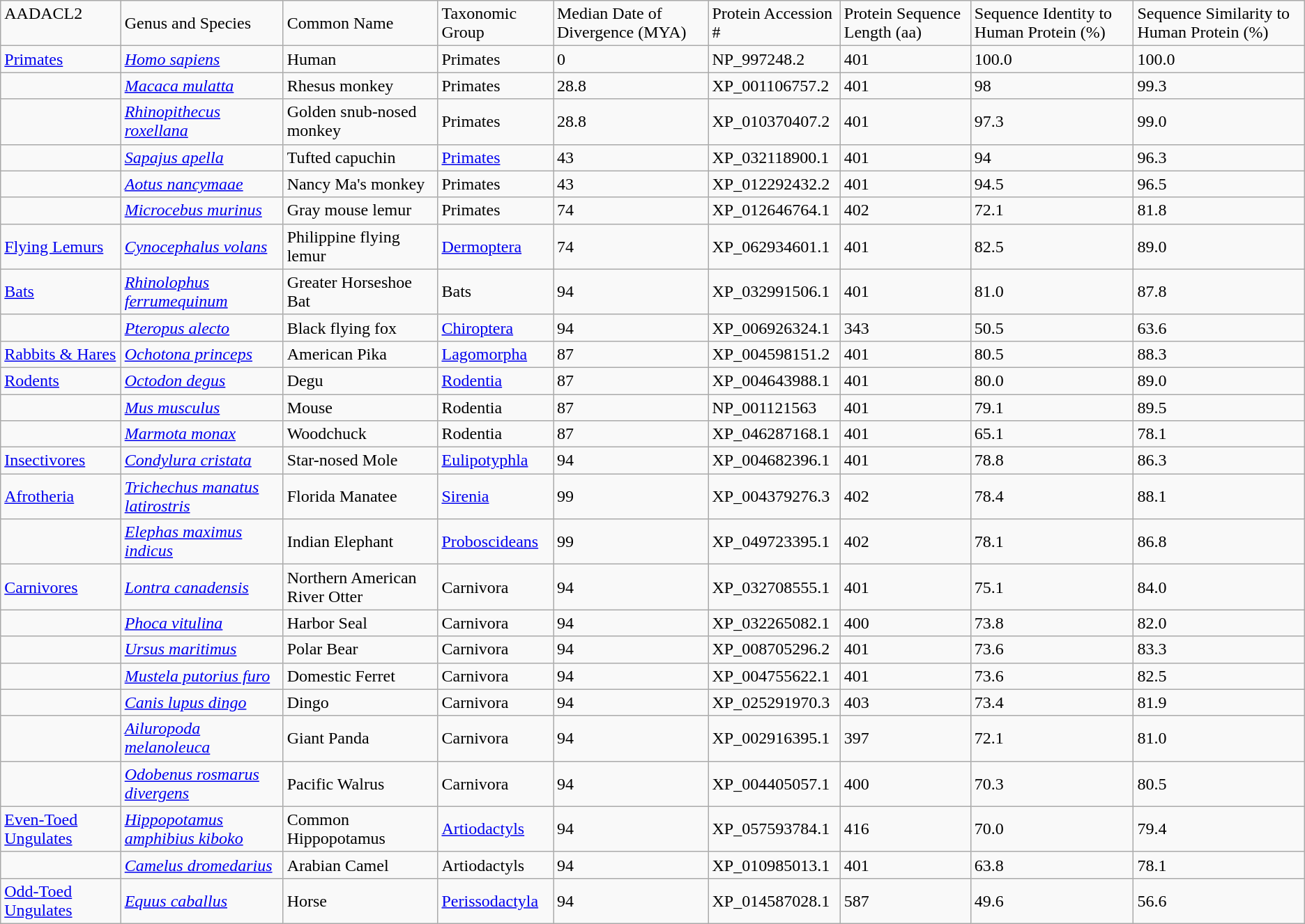<table class="wikitable">
<tr>
<td>AADACL2                  </td>
<td>Genus and Species</td>
<td>Common Name</td>
<td>Taxonomic Group</td>
<td>Median Date of Divergence (MYA)</td>
<td>Protein Accession #</td>
<td>Protein Sequence Length (aa)</td>
<td>Sequence Identity to Human Protein (%)</td>
<td>Sequence Similarity to Human Protein (%)</td>
</tr>
<tr>
<td><a href='#'>Primates</a></td>
<td><em><a href='#'>Homo sapiens</a></em></td>
<td>Human</td>
<td>Primates</td>
<td>0</td>
<td>NP_997248.2</td>
<td>401</td>
<td>100.0</td>
<td>100.0</td>
</tr>
<tr>
<td></td>
<td><em><a href='#'>Macaca mulatta</a></em></td>
<td>Rhesus monkey</td>
<td>Primates</td>
<td>28.8</td>
<td>XP_001106757.2</td>
<td>401</td>
<td>98</td>
<td>99.3</td>
</tr>
<tr>
<td></td>
<td><em><a href='#'>Rhinopithecus roxellana</a></em></td>
<td>Golden snub-nosed monkey</td>
<td>Primates</td>
<td>28.8</td>
<td>XP_010370407.2</td>
<td>401</td>
<td>97.3</td>
<td>99.0</td>
</tr>
<tr>
<td></td>
<td><em><a href='#'>Sapajus apella</a></em></td>
<td>Tufted capuchin</td>
<td><a href='#'>Primates</a></td>
<td>43</td>
<td>XP_032118900.1</td>
<td>401</td>
<td>94</td>
<td>96.3</td>
</tr>
<tr>
<td></td>
<td><em><a href='#'>Aotus nancymaae</a></em></td>
<td>Nancy Ma's monkey</td>
<td>Primates</td>
<td>43</td>
<td>XP_012292432.2</td>
<td>401</td>
<td>94.5</td>
<td>96.5</td>
</tr>
<tr>
<td></td>
<td><em><a href='#'>Microcebus murinus</a></em></td>
<td>Gray mouse lemur</td>
<td>Primates</td>
<td>74</td>
<td>XP_012646764.1</td>
<td>402</td>
<td>72.1</td>
<td>81.8</td>
</tr>
<tr>
<td><a href='#'>Flying Lemurs</a></td>
<td><em><a href='#'>Cynocephalus volans</a></em></td>
<td>Philippine flying lemur</td>
<td><a href='#'>Dermoptera</a></td>
<td>74</td>
<td>XP_062934601.1</td>
<td>401</td>
<td>82.5</td>
<td>89.0</td>
</tr>
<tr>
<td><a href='#'>Bats</a></td>
<td><a href='#'><em>Rhinolophus ferrumequinum</em></a></td>
<td>Greater Horseshoe Bat</td>
<td>Bats</td>
<td>94</td>
<td>XP_032991506.1</td>
<td>401</td>
<td>81.0</td>
<td>87.8</td>
</tr>
<tr>
<td></td>
<td><em><a href='#'>Pteropus alecto</a></em></td>
<td>Black flying fox</td>
<td><a href='#'>Chiroptera</a></td>
<td>94</td>
<td>XP_006926324.1</td>
<td>343</td>
<td>50.5</td>
<td>63.6</td>
</tr>
<tr>
<td><a href='#'>Rabbits & Hares</a></td>
<td><em><a href='#'>Ochotona princeps</a></em></td>
<td>American Pika</td>
<td><a href='#'>Lagomorpha</a></td>
<td>87</td>
<td>XP_004598151.2</td>
<td>401</td>
<td>80.5</td>
<td>88.3</td>
</tr>
<tr>
<td><a href='#'>Rodents</a></td>
<td><em><a href='#'>Octodon degus</a></em></td>
<td>Degu</td>
<td><a href='#'>Rodentia</a></td>
<td>87</td>
<td>XP_004643988.1</td>
<td>401</td>
<td>80.0</td>
<td>89.0</td>
</tr>
<tr>
<td></td>
<td><a href='#'><em>Mus musculus</em></a></td>
<td>Mouse</td>
<td>Rodentia</td>
<td>87</td>
<td>NP_001121563</td>
<td>401</td>
<td>79.1</td>
<td>89.5</td>
</tr>
<tr>
<td></td>
<td><em><a href='#'>Marmota monax</a></em></td>
<td>Woodchuck</td>
<td>Rodentia</td>
<td>87</td>
<td>XP_046287168.1</td>
<td>401</td>
<td>65.1</td>
<td>78.1</td>
</tr>
<tr>
<td><a href='#'>Insectivores</a></td>
<td><em><a href='#'>Condylura cristata</a></em></td>
<td>Star-nosed Mole</td>
<td><a href='#'>Eulipotyphla</a></td>
<td>94</td>
<td>XP_004682396.1</td>
<td>401</td>
<td>78.8</td>
<td>86.3</td>
</tr>
<tr>
<td><a href='#'>Afrotheria</a></td>
<td><em><a href='#'>Trichechus manatus latirostris</a></em></td>
<td>Florida Manatee</td>
<td><a href='#'>Sirenia</a></td>
<td>99</td>
<td>XP_004379276.3</td>
<td>402</td>
<td>78.4</td>
<td>88.1</td>
</tr>
<tr>
<td></td>
<td><em><a href='#'>Elephas maximus indicus</a></em></td>
<td>Indian Elephant</td>
<td><a href='#'>Proboscideans</a></td>
<td>99</td>
<td>XP_049723395.1</td>
<td>402</td>
<td>78.1</td>
<td>86.8</td>
</tr>
<tr>
<td><a href='#'>Carnivores</a></td>
<td><em><a href='#'>Lontra canadensis</a></em></td>
<td>Northern American River Otter</td>
<td>Carnivora</td>
<td>94</td>
<td>XP_032708555.1</td>
<td>401</td>
<td>75.1</td>
<td>84.0</td>
</tr>
<tr>
<td></td>
<td><em><a href='#'>Phoca vitulina</a></em></td>
<td>Harbor Seal</td>
<td>Carnivora</td>
<td>94</td>
<td>XP_032265082.1</td>
<td>400</td>
<td>73.8</td>
<td>82.0</td>
</tr>
<tr>
<td></td>
<td><em><a href='#'>Ursus maritimus</a></em></td>
<td>Polar Bear</td>
<td>Carnivora</td>
<td>94</td>
<td>XP_008705296.2</td>
<td>401</td>
<td>73.6</td>
<td>83.3</td>
</tr>
<tr>
<td></td>
<td><em><a href='#'>Mustela putorius furo</a></em></td>
<td>Domestic Ferret</td>
<td>Carnivora</td>
<td>94</td>
<td>XP_004755622.1</td>
<td>401</td>
<td>73.6</td>
<td>82.5</td>
</tr>
<tr>
<td></td>
<td><em><a href='#'>Canis lupus dingo</a></em></td>
<td>Dingo</td>
<td>Carnivora</td>
<td>94</td>
<td>XP_025291970.3</td>
<td>403</td>
<td>73.4</td>
<td>81.9</td>
</tr>
<tr>
<td></td>
<td><em><a href='#'>Ailuropoda melanoleuca</a></em></td>
<td>Giant Panda</td>
<td>Carnivora</td>
<td>94</td>
<td>XP_002916395.1</td>
<td>397</td>
<td>72.1</td>
<td>81.0</td>
</tr>
<tr>
<td></td>
<td><em><a href='#'>Odobenus rosmarus divergens</a></em></td>
<td>Pacific Walrus</td>
<td>Carnivora</td>
<td>94</td>
<td>XP_004405057.1</td>
<td>400</td>
<td>70.3</td>
<td>80.5</td>
</tr>
<tr>
<td><a href='#'>Even-Toed Ungulates</a></td>
<td><em><a href='#'>Hippopotamus amphibius kiboko</a></em></td>
<td>Common Hippopotamus</td>
<td><a href='#'>Artiodactyls</a></td>
<td>94</td>
<td>XP_057593784.1</td>
<td>416</td>
<td>70.0</td>
<td>79.4</td>
</tr>
<tr>
<td></td>
<td><em><a href='#'>Camelus dromedarius</a></em></td>
<td>Arabian Camel</td>
<td>Artiodactyls</td>
<td>94</td>
<td>XP_010985013.1</td>
<td>401</td>
<td>63.8</td>
<td>78.1</td>
</tr>
<tr>
<td><a href='#'>Odd-Toed Ungulates</a></td>
<td><em><a href='#'>Equus caballus</a></em></td>
<td>Horse</td>
<td><a href='#'>Perissodactyla</a></td>
<td>94</td>
<td>XP_014587028.1</td>
<td>587</td>
<td>49.6</td>
<td>56.6</td>
</tr>
</table>
